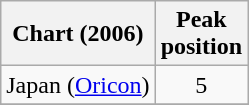<table class="wikitable sortable plainrowheaders">
<tr>
<th scope="col">Chart (2006)</th>
<th scope="col">Peak<br>position</th>
</tr>
<tr>
<td>Japan (<a href='#'>Oricon</a>)</td>
<td style="text-align:center;">5</td>
</tr>
<tr>
</tr>
</table>
